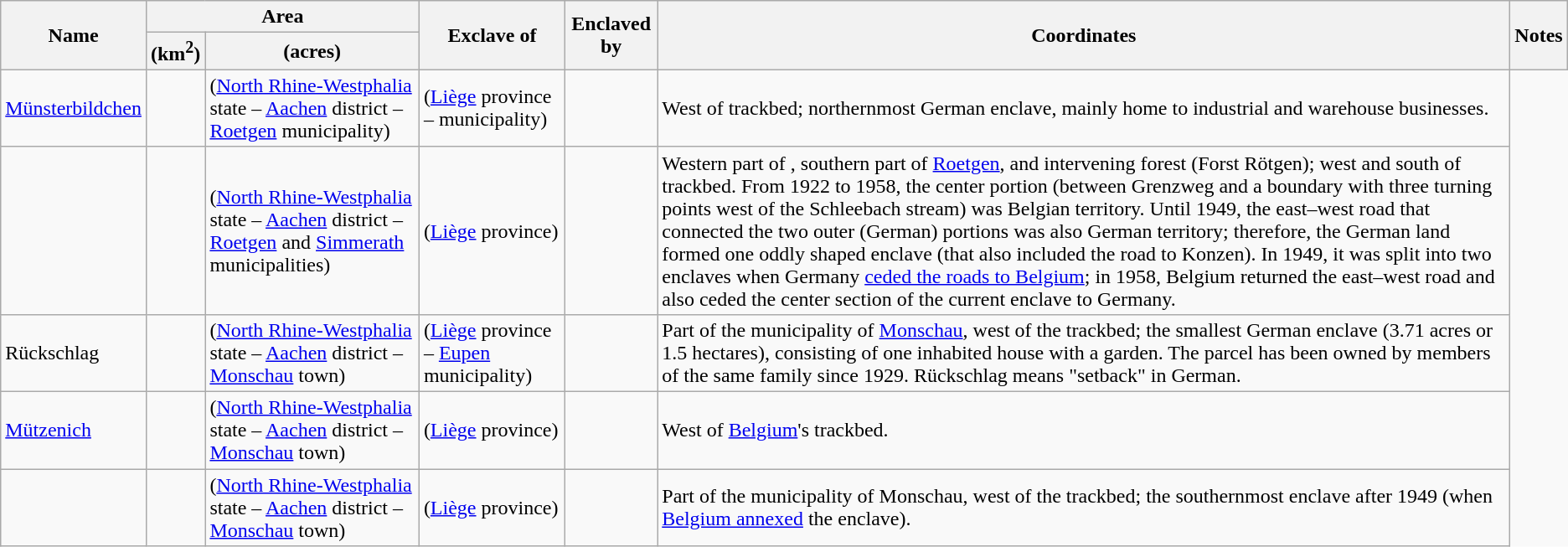<table class="wikitable sortable" style="text-align:left; border:1px;; cellpadding:5; cellspacing:0;">
<tr>
<th rowspan=2>Name</th>
<th colspan=2>Area</th>
<th rowspan=2>Exclave of</th>
<th rowspan=2>Enclaved by</th>
<th rowspan=2>Coordinates</th>
<th rowspan=2>Notes</th>
</tr>
<tr>
<th data-sort-type="number">(km<sup>2</sup>)</th>
<th>(acres)</th>
</tr>
<tr>
<td><a href='#'>Münsterbildchen</a></td>
<td></td>
<td> (<a href='#'>North Rhine-Westphalia</a> state – <a href='#'>Aachen</a> district – <a href='#'>Roetgen</a> municipality)</td>
<td> (<a href='#'>Liège</a> province –  municipality)</td>
<td></td>
<td>West of  trackbed; northernmost German enclave, mainly home to industrial and warehouse businesses.</td>
</tr>
<tr>
<td></td>
<td></td>
<td> (<a href='#'>North Rhine-Westphalia</a> state – <a href='#'>Aachen</a> district – <a href='#'>Roetgen</a> and <a href='#'>Simmerath</a> municipalities)</td>
<td> (<a href='#'>Liège</a> province)</td>
<td></td>
<td>Western part of , southern part of <a href='#'>Roetgen</a>, and intervening forest (Forst Rötgen); west and south of  trackbed. From 1922 to 1958, the center portion (between Grenzweg and a boundary with three turning points west of the Schleebach stream) was Belgian territory.  Until 1949, the east–west road that connected the two outer (German) portions was also German territory; therefore, the German land formed one oddly shaped enclave (that also included the road to Konzen).  In 1949, it was split into two enclaves when Germany <a href='#'>ceded the roads to Belgium</a>; in 1958, Belgium returned the east–west road and also ceded the center section of the current enclave to Germany.</td>
</tr>
<tr>
<td>Rückschlag</td>
<td></td>
<td> (<a href='#'>North Rhine-Westphalia</a> state – <a href='#'>Aachen</a> district – <a href='#'>Monschau</a> town)</td>
<td> (<a href='#'>Liège</a> province – <a href='#'>Eupen</a> municipality)</td>
<td></td>
<td>Part of the municipality of <a href='#'>Monschau</a>, west of the  trackbed; the smallest German enclave (3.71 acres or 1.5 hectares), consisting of one inhabited house with a garden.  The parcel has been owned by members of the same family since 1929. Rückschlag means "setback" in German.</td>
</tr>
<tr>
<td><a href='#'>Mützenich</a></td>
<td></td>
<td> (<a href='#'>North Rhine-Westphalia</a> state – <a href='#'>Aachen</a> district – <a href='#'>Monschau</a> town)</td>
<td> (<a href='#'>Liège</a> province)</td>
<td></td>
<td>West of <a href='#'>Belgium</a>'s  trackbed.</td>
</tr>
<tr>
<td></td>
<td></td>
<td> (<a href='#'>North Rhine-Westphalia</a> state – <a href='#'>Aachen</a> district – <a href='#'>Monschau</a> town)</td>
<td> (<a href='#'>Liège</a> province)</td>
<td></td>
<td>Part of the municipality of Monschau, west of the  trackbed; the southernmost  enclave after 1949 (when <a href='#'>Belgium annexed</a> the  enclave).</td>
</tr>
</table>
